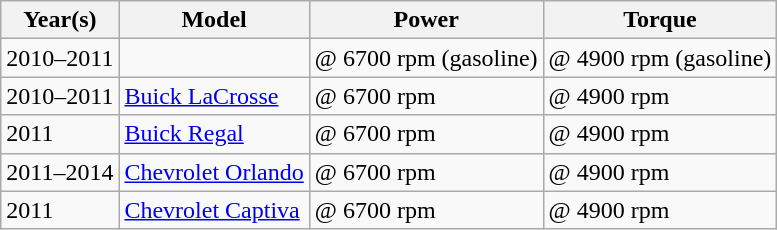<table class="wikitable">
<tr>
<th scope="col">Year(s)</th>
<th scope="col">Model</th>
<th scope="col">Power</th>
<th scope="col">Torque</th>
</tr>
<tr>
<td>2010–2011</td>
<td></td>
<td> @ 6700 rpm (gasoline)</td>
<td> @ 4900 rpm (gasoline)</td>
</tr>
<tr>
<td>2010–2011</td>
<td><a href='#'>Buick LaCrosse</a></td>
<td> @ 6700 rpm</td>
<td> @ 4900 rpm</td>
</tr>
<tr>
<td>2011</td>
<td><a href='#'>Buick Regal</a></td>
<td> @ 6700 rpm</td>
<td> @ 4900 rpm</td>
</tr>
<tr>
<td>2011–2014</td>
<td><a href='#'>Chevrolet Orlando</a></td>
<td> @ 6700 rpm</td>
<td> @ 4900 rpm</td>
</tr>
<tr>
<td>2011</td>
<td><a href='#'>Chevrolet Captiva</a></td>
<td> @ 6700 rpm</td>
<td> @ 4900 rpm</td>
</tr>
</table>
